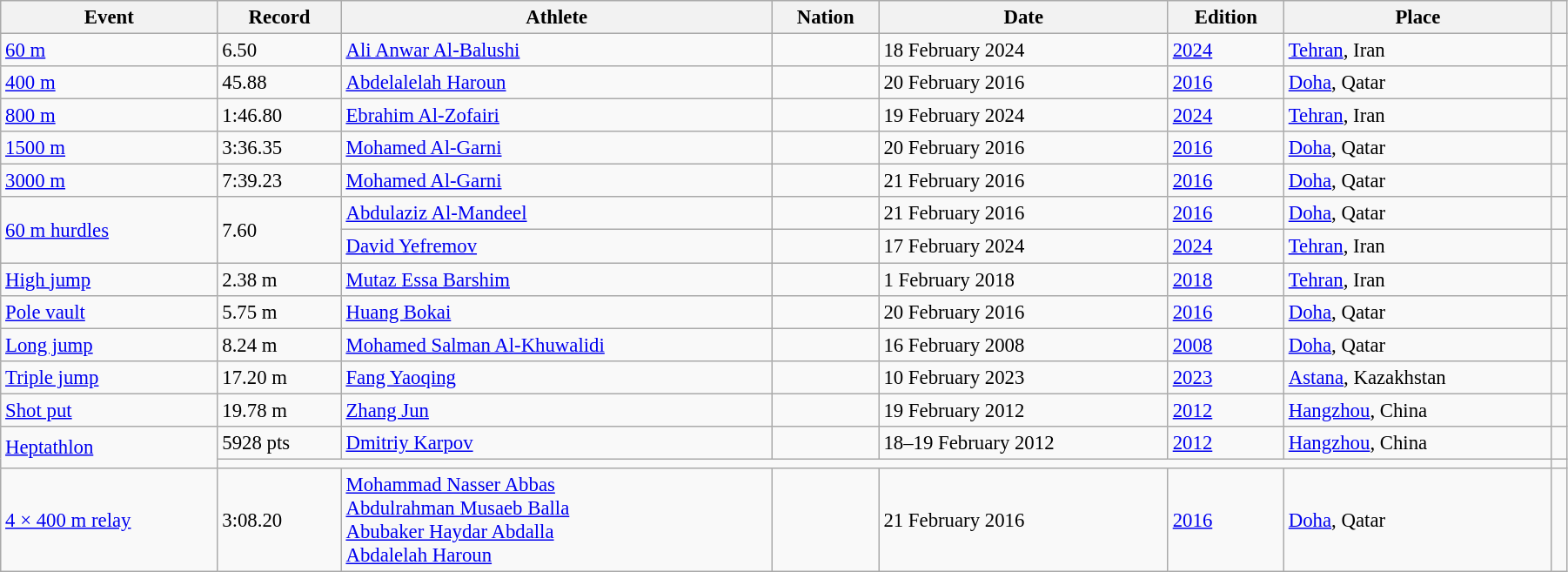<table class="wikitable sortable" style="font-size:95%; width: 95%;">
<tr>
<th>Event</th>
<th>Record</th>
<th>Athlete</th>
<th>Nation</th>
<th>Date</th>
<th>Edition</th>
<th>Place</th>
<th></th>
</tr>
<tr>
<td><a href='#'>60 m</a></td>
<td>6.50 </td>
<td><a href='#'>Ali Anwar Al-Balushi</a></td>
<td></td>
<td>18 February 2024</td>
<td><a href='#'>2024</a></td>
<td><a href='#'>Tehran</a>, Iran</td>
<td></td>
</tr>
<tr>
<td><a href='#'>400 m</a></td>
<td>45.88</td>
<td><a href='#'>Abdelalelah Haroun</a></td>
<td></td>
<td>20 February 2016</td>
<td><a href='#'>2016</a></td>
<td><a href='#'>Doha</a>, Qatar</td>
<td></td>
</tr>
<tr>
<td><a href='#'>800 m</a></td>
<td>1:46.80 </td>
<td><a href='#'>Ebrahim Al-Zofairi</a></td>
<td></td>
<td>19 February 2024</td>
<td><a href='#'>2024</a></td>
<td><a href='#'>Tehran</a>, Iran</td>
<td></td>
</tr>
<tr>
<td><a href='#'>1500 m</a></td>
<td>3:36.35 </td>
<td><a href='#'>Mohamed Al-Garni</a></td>
<td></td>
<td>20 February 2016</td>
<td><a href='#'>2016</a></td>
<td><a href='#'>Doha</a>, Qatar</td>
<td></td>
</tr>
<tr>
<td><a href='#'>3000 m</a></td>
<td>7:39.23</td>
<td><a href='#'>Mohamed Al-Garni</a></td>
<td></td>
<td>21 February 2016</td>
<td><a href='#'>2016</a></td>
<td><a href='#'>Doha</a>, Qatar</td>
<td></td>
</tr>
<tr>
<td rowspan=2><a href='#'>60 m hurdles</a></td>
<td rowspan=2>7.60</td>
<td><a href='#'>Abdulaziz Al-Mandeel</a></td>
<td></td>
<td>21 February 2016</td>
<td><a href='#'>2016</a></td>
<td><a href='#'>Doha</a>, Qatar</td>
<td></td>
</tr>
<tr>
<td><a href='#'>David Yefremov</a></td>
<td></td>
<td>17 February 2024</td>
<td><a href='#'>2024</a></td>
<td><a href='#'>Tehran</a>, Iran</td>
<td></td>
</tr>
<tr>
<td><a href='#'>High jump</a></td>
<td>2.38 m</td>
<td><a href='#'>Mutaz Essa Barshim</a></td>
<td></td>
<td>1 February 2018</td>
<td><a href='#'>2018</a></td>
<td><a href='#'>Tehran</a>, Iran</td>
<td></td>
</tr>
<tr>
<td><a href='#'>Pole vault</a></td>
<td>5.75 m</td>
<td><a href='#'>Huang Bokai</a></td>
<td></td>
<td>20 February 2016</td>
<td><a href='#'>2016</a></td>
<td><a href='#'>Doha</a>, Qatar</td>
<td></td>
</tr>
<tr>
<td><a href='#'>Long jump</a></td>
<td>8.24 m</td>
<td><a href='#'>Mohamed Salman Al-Khuwalidi</a></td>
<td></td>
<td>16 February 2008</td>
<td><a href='#'>2008</a></td>
<td><a href='#'>Doha</a>, Qatar</td>
<td></td>
</tr>
<tr>
<td><a href='#'>Triple jump</a></td>
<td>17.20 m</td>
<td><a href='#'>Fang Yaoqing</a></td>
<td></td>
<td>10 February 2023</td>
<td><a href='#'>2023</a></td>
<td><a href='#'>Astana</a>, Kazakhstan</td>
<td></td>
</tr>
<tr>
<td><a href='#'>Shot put</a></td>
<td>19.78 m</td>
<td><a href='#'>Zhang Jun</a></td>
<td></td>
<td>19 February 2012</td>
<td><a href='#'>2012</a></td>
<td><a href='#'>Hangzhou</a>, China</td>
<td></td>
</tr>
<tr>
<td rowspan=2><a href='#'>Heptathlon</a></td>
<td>5928 pts</td>
<td><a href='#'>Dmitriy Karpov</a></td>
<td></td>
<td>18–19 February 2012</td>
<td><a href='#'>2012</a></td>
<td><a href='#'>Hangzhou</a>, China</td>
<td></td>
</tr>
<tr>
<td colspan=6></td>
<td></td>
</tr>
<tr>
<td><a href='#'>4 × 400 m relay</a></td>
<td>3:08.20</td>
<td><a href='#'>Mohammad Nasser Abbas</a><br><a href='#'>Abdulrahman Musaeb Balla</a><br><a href='#'>Abubaker Haydar Abdalla</a><br><a href='#'>Abdalelah Haroun</a></td>
<td></td>
<td>21 February 2016</td>
<td><a href='#'>2016</a></td>
<td><a href='#'>Doha</a>, Qatar</td>
<td></td>
</tr>
</table>
